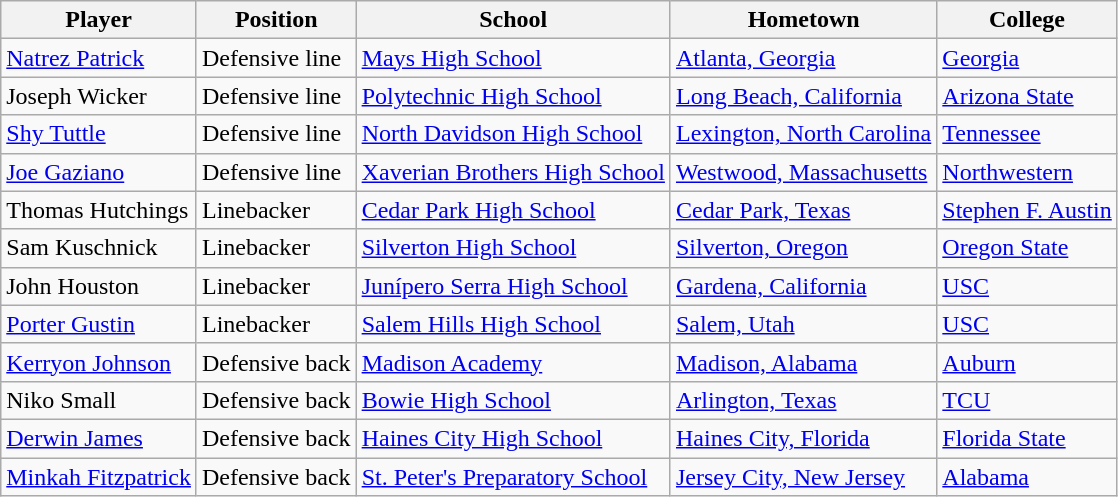<table class="wikitable">
<tr>
<th>Player</th>
<th>Position</th>
<th>School</th>
<th>Hometown</th>
<th>College</th>
</tr>
<tr>
<td><a href='#'>Natrez Patrick</a></td>
<td>Defensive line</td>
<td><a href='#'>Mays High School</a></td>
<td><a href='#'>Atlanta, Georgia</a></td>
<td><a href='#'>Georgia</a></td>
</tr>
<tr>
<td>Joseph Wicker</td>
<td>Defensive line</td>
<td><a href='#'>Polytechnic High School</a></td>
<td><a href='#'>Long Beach, California</a></td>
<td><a href='#'>Arizona State</a></td>
</tr>
<tr>
<td><a href='#'>Shy Tuttle</a></td>
<td>Defensive line</td>
<td><a href='#'>North Davidson High School</a></td>
<td><a href='#'>Lexington, North Carolina</a></td>
<td><a href='#'>Tennessee</a></td>
</tr>
<tr>
<td><a href='#'>Joe Gaziano</a></td>
<td>Defensive line</td>
<td><a href='#'>Xaverian Brothers High School</a></td>
<td><a href='#'>Westwood, Massachusetts</a></td>
<td><a href='#'>Northwestern</a></td>
</tr>
<tr>
<td>Thomas Hutchings</td>
<td>Linebacker</td>
<td><a href='#'>Cedar Park High School</a></td>
<td><a href='#'>Cedar Park, Texas</a></td>
<td><a href='#'>Stephen F. Austin</a></td>
</tr>
<tr>
<td>Sam Kuschnick</td>
<td>Linebacker</td>
<td><a href='#'>Silverton High School</a></td>
<td><a href='#'>Silverton, Oregon</a></td>
<td><a href='#'>Oregon State</a></td>
</tr>
<tr>
<td>John Houston</td>
<td>Linebacker</td>
<td><a href='#'>Junípero Serra High School</a></td>
<td><a href='#'>Gardena, California</a></td>
<td><a href='#'>USC</a></td>
</tr>
<tr>
<td><a href='#'>Porter Gustin</a></td>
<td>Linebacker</td>
<td><a href='#'>Salem Hills High School</a></td>
<td><a href='#'>Salem, Utah</a></td>
<td><a href='#'>USC</a></td>
</tr>
<tr>
<td><a href='#'>Kerryon Johnson</a></td>
<td>Defensive back</td>
<td><a href='#'>Madison Academy</a></td>
<td><a href='#'>Madison, Alabama</a></td>
<td><a href='#'>Auburn</a></td>
</tr>
<tr>
<td>Niko Small</td>
<td>Defensive back</td>
<td><a href='#'>Bowie High School</a></td>
<td><a href='#'>Arlington, Texas</a></td>
<td><a href='#'>TCU</a></td>
</tr>
<tr>
<td><a href='#'>Derwin James</a></td>
<td>Defensive back</td>
<td><a href='#'>Haines City High School</a></td>
<td><a href='#'>Haines City, Florida</a></td>
<td><a href='#'>Florida State</a></td>
</tr>
<tr>
<td><a href='#'>Minkah Fitzpatrick</a></td>
<td>Defensive back</td>
<td><a href='#'>St. Peter's Preparatory School</a></td>
<td><a href='#'>Jersey City, New Jersey</a></td>
<td><a href='#'>Alabama</a></td>
</tr>
</table>
